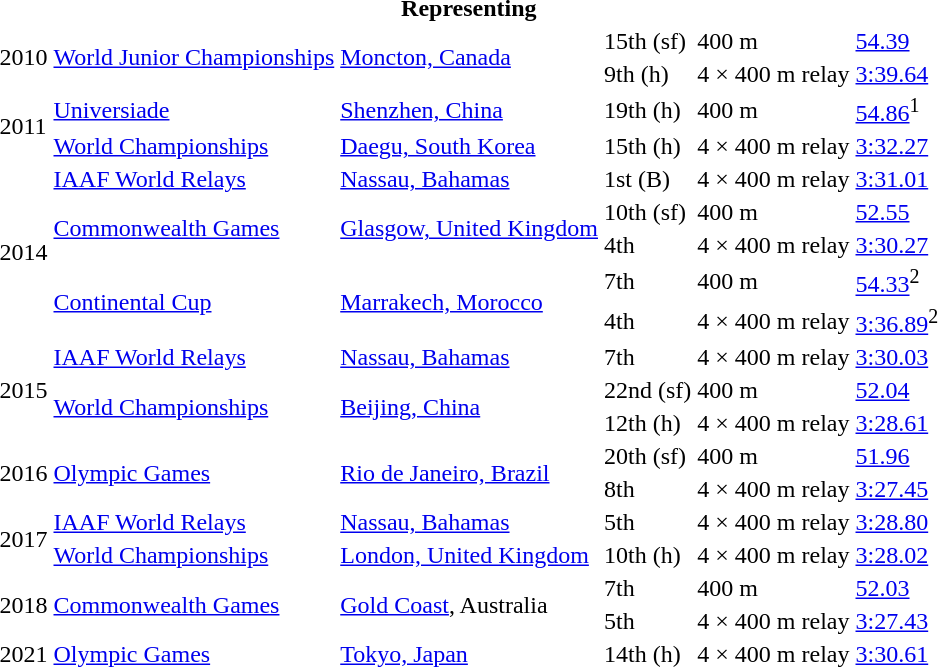<table>
<tr>
<th colspan="6">Representing </th>
</tr>
<tr>
<td rowspan=2>2010</td>
<td rowspan=2><a href='#'>World Junior Championships</a></td>
<td rowspan=2><a href='#'>Moncton, Canada</a></td>
<td>15th (sf)</td>
<td>400 m</td>
<td><a href='#'>54.39</a></td>
</tr>
<tr>
<td>9th (h)</td>
<td>4 × 400 m relay</td>
<td><a href='#'>3:39.64</a></td>
</tr>
<tr>
<td rowspan=2>2011</td>
<td><a href='#'>Universiade</a></td>
<td><a href='#'>Shenzhen, China</a></td>
<td>19th (h)</td>
<td>400 m</td>
<td><a href='#'>54.86</a><sup>1</sup></td>
</tr>
<tr>
<td><a href='#'>World Championships</a></td>
<td><a href='#'>Daegu, South Korea</a></td>
<td>15th (h)</td>
<td>4 × 400 m relay</td>
<td><a href='#'>3:32.27</a></td>
</tr>
<tr>
<td rowspan=5>2014</td>
<td><a href='#'>IAAF World Relays</a></td>
<td><a href='#'>Nassau, Bahamas</a></td>
<td>1st (B)</td>
<td>4 × 400 m relay</td>
<td><a href='#'>3:31.01</a></td>
</tr>
<tr>
<td rowspan=2><a href='#'>Commonwealth Games</a></td>
<td rowspan=2><a href='#'>Glasgow, United Kingdom</a></td>
<td>10th (sf)</td>
<td>400 m</td>
<td><a href='#'>52.55</a></td>
</tr>
<tr>
<td>4th</td>
<td>4 × 400 m relay</td>
<td><a href='#'>3:30.27</a></td>
</tr>
<tr>
<td rowspan=2><a href='#'>Continental Cup</a></td>
<td rowspan=2><a href='#'>Marrakech, Morocco</a></td>
<td>7th</td>
<td>400 m</td>
<td><a href='#'>54.33</a><sup>2</sup></td>
</tr>
<tr>
<td>4th</td>
<td>4 × 400 m relay</td>
<td><a href='#'>3:36.89</a><sup>2</sup></td>
</tr>
<tr>
<td rowspan=3>2015</td>
<td><a href='#'>IAAF World Relays</a></td>
<td><a href='#'>Nassau, Bahamas</a></td>
<td>7th</td>
<td>4 × 400 m relay</td>
<td><a href='#'>3:30.03</a></td>
</tr>
<tr>
<td rowspan=2><a href='#'>World Championships</a></td>
<td rowspan=2><a href='#'>Beijing, China</a></td>
<td>22nd (sf)</td>
<td>400 m</td>
<td><a href='#'>52.04</a></td>
</tr>
<tr>
<td>12th (h)</td>
<td>4 × 400 m relay</td>
<td><a href='#'>3:28.61</a></td>
</tr>
<tr>
<td rowspan=2>2016</td>
<td rowspan=2><a href='#'>Olympic Games</a></td>
<td rowspan=2><a href='#'>Rio de Janeiro, Brazil</a></td>
<td>20th (sf)</td>
<td>400 m</td>
<td><a href='#'>51.96</a></td>
</tr>
<tr>
<td>8th</td>
<td>4 × 400 m relay</td>
<td><a href='#'>3:27.45</a></td>
</tr>
<tr>
<td rowspan=2>2017</td>
<td><a href='#'>IAAF World Relays</a></td>
<td><a href='#'>Nassau, Bahamas</a></td>
<td>5th</td>
<td>4 × 400 m relay</td>
<td><a href='#'>3:28.80</a></td>
</tr>
<tr>
<td><a href='#'>World Championships</a></td>
<td><a href='#'>London, United Kingdom</a></td>
<td>10th (h)</td>
<td>4 × 400 m relay</td>
<td><a href='#'>3:28.02</a></td>
</tr>
<tr>
<td rowspan=2>2018</td>
<td rowspan=2><a href='#'>Commonwealth Games</a></td>
<td rowspan=2><a href='#'>Gold Coast</a>, Australia</td>
<td>7th</td>
<td>400 m</td>
<td><a href='#'>52.03</a></td>
</tr>
<tr>
<td>5th</td>
<td>4 × 400 m relay</td>
<td><a href='#'>3:27.43</a></td>
</tr>
<tr>
<td>2021</td>
<td><a href='#'>Olympic Games</a></td>
<td><a href='#'>Tokyo, Japan</a></td>
<td>14th (h)</td>
<td>4 × 400 m relay</td>
<td><a href='#'>3:30.61</a></td>
</tr>
</table>
